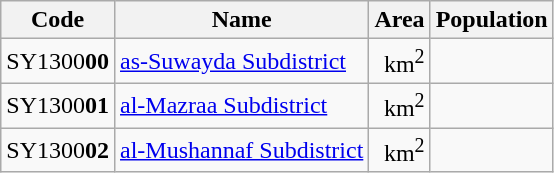<table class="wikitable sortable">
<tr>
<th>Code</th>
<th>Name</th>
<th>Area</th>
<th>Population</th>
</tr>
<tr>
<td>SY1300<strong>00</strong></td>
<td><a href='#'>as-Suwayda Subdistrict</a></td>
<td align=right> km<sup>2</sup></td>
<td align="right"></td>
</tr>
<tr>
<td>SY1300<strong>01</strong></td>
<td><a href='#'>al-Mazraa Subdistrict</a></td>
<td align="right"> km<sup>2</sup></td>
<td align="right"></td>
</tr>
<tr>
<td>SY1300<strong>02</strong></td>
<td><a href='#'>al-Mushannaf Subdistrict</a></td>
<td align="right"> km<sup>2</sup></td>
<td align="right"></td>
</tr>
</table>
